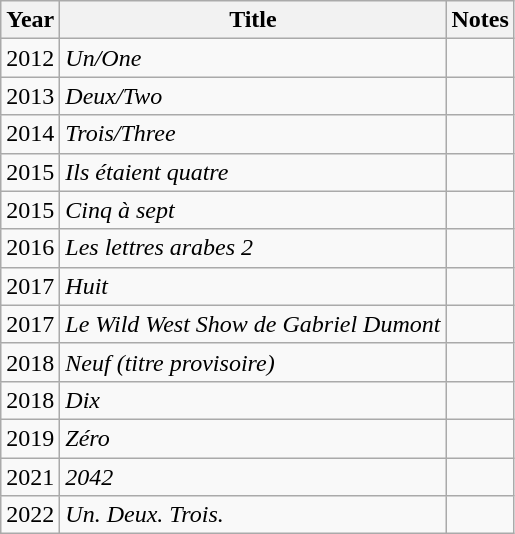<table class="wikitable sortable">
<tr>
<th>Year</th>
<th>Title</th>
<th class="unsortable">Notes</th>
</tr>
<tr>
<td>2012</td>
<td><em>Un/One</em></td>
<td></td>
</tr>
<tr>
<td>2013</td>
<td><em>Deux/Two</em></td>
<td></td>
</tr>
<tr>
<td>2014</td>
<td><em>Trois/Three</em></td>
<td></td>
</tr>
<tr>
<td>2015</td>
<td><em>Ils étaient quatre</em></td>
<td></td>
</tr>
<tr>
<td>2015</td>
<td><em>Cinq à sept</em></td>
<td></td>
</tr>
<tr>
<td>2016</td>
<td><em>Les lettres arabes 2</em></td>
<td></td>
</tr>
<tr>
<td>2017</td>
<td><em>Huit</em></td>
<td></td>
</tr>
<tr>
<td>2017</td>
<td><em>Le Wild West Show de Gabriel Dumont</em></td>
<td></td>
</tr>
<tr>
<td>2018</td>
<td><em>Neuf (titre provisoire)</em></td>
<td></td>
</tr>
<tr>
<td>2018</td>
<td><em>Dix</em></td>
<td></td>
</tr>
<tr>
<td>2019</td>
<td><em>Zéro</em></td>
<td></td>
</tr>
<tr>
<td>2021</td>
<td><em>2042</em></td>
<td></td>
</tr>
<tr>
<td>2022</td>
<td><em>Un. Deux. Trois.</em></td>
<td></td>
</tr>
</table>
